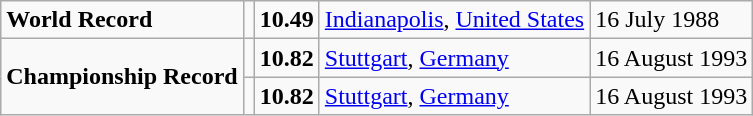<table class="wikitable">
<tr>
<td><strong>World Record</strong></td>
<td></td>
<td><strong>10.49</strong></td>
<td><a href='#'>Indianapolis</a>, <a href='#'>United States</a></td>
<td>16 July 1988</td>
</tr>
<tr>
<td rowspan="2"><strong>Championship Record</strong></td>
<td></td>
<td><strong>10.82</strong></td>
<td><a href='#'>Stuttgart</a>, <a href='#'>Germany</a></td>
<td>16 August 1993</td>
</tr>
<tr>
<td></td>
<td><strong>10.82</strong></td>
<td><a href='#'>Stuttgart</a>, <a href='#'>Germany</a></td>
<td>16 August 1993</td>
</tr>
</table>
